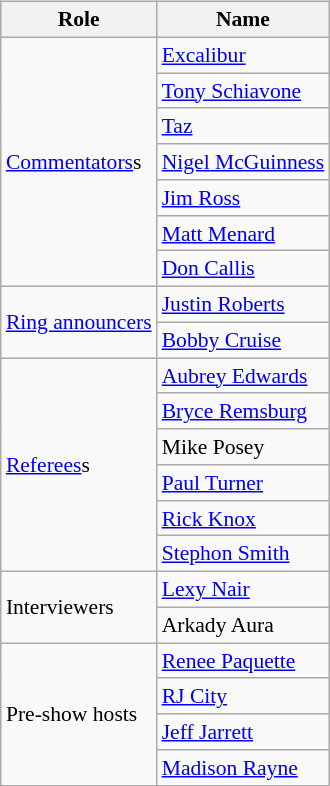<table class=wikitable style="font-size:90%; margin: 0.5em 0 0.5em 1em; float: right; clear: right;">
<tr>
<th>Role</th>
<th>Name</th>
</tr>
<tr>
<td rowspan="7"><a href='#'>Commentators</a>s</td>
<td><a href='#'>Excalibur</a> </td>
</tr>
<tr>
<td><a href='#'>Tony Schiavone</a> </td>
</tr>
<tr>
<td><a href='#'>Taz</a> </td>
</tr>
<tr>
<td><a href='#'>Nigel McGuinness</a> </td>
</tr>
<tr>
<td><a href='#'>Jim Ross</a> </td>
</tr>
<tr>
<td><a href='#'>Matt Menard</a> </td>
</tr>
<tr>
<td><a href='#'>Don Callis</a> </td>
</tr>
<tr>
<td rowspan=2><a href='#'>Ring announcers</a></td>
<td><a href='#'>Justin Roberts</a> </td>
</tr>
<tr>
<td><a href='#'>Bobby Cruise</a> </td>
</tr>
<tr>
<td rowspan=6><a href='#'>Referees</a>s</td>
<td><a href='#'>Aubrey Edwards</a></td>
</tr>
<tr>
<td><a href='#'>Bryce Remsburg</a></td>
</tr>
<tr>
<td>Mike Posey</td>
</tr>
<tr>
<td><a href='#'>Paul Turner</a></td>
</tr>
<tr>
<td><a href='#'>Rick Knox</a></td>
</tr>
<tr>
<td><a href='#'>Stephon Smith</a></td>
</tr>
<tr>
<td rowspan=2>Interviewers</td>
<td><a href='#'>Lexy Nair</a></td>
</tr>
<tr>
<td>Arkady Aura</td>
</tr>
<tr>
<td rowspan=4>Pre-show hosts</td>
<td><a href='#'>Renee Paquette</a></td>
</tr>
<tr>
<td><a href='#'>RJ City</a></td>
</tr>
<tr>
<td><a href='#'>Jeff Jarrett</a></td>
</tr>
<tr>
<td><a href='#'>Madison Rayne</a></td>
</tr>
</table>
